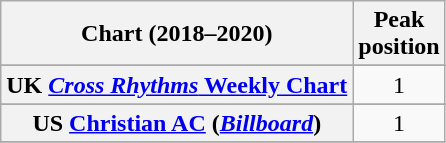<table class="wikitable sortable plainrowheaders" style="text-align:center">
<tr>
<th scope="col">Chart (2018–2020)</th>
<th scope="col">Peak<br>position</th>
</tr>
<tr>
</tr>
<tr>
</tr>
<tr>
<th scope="row">UK <a href='#'><em> Cross Rhythms</em> Weekly Chart</a></th>
<td>1</td>
</tr>
<tr>
</tr>
<tr>
</tr>
<tr>
</tr>
<tr>
</tr>
<tr>
<th scope="row">US <a href='#'>Christian AC</a> (<em><a href='#'>Billboard</a></em>)</th>
<td>1</td>
</tr>
<tr>
</tr>
</table>
